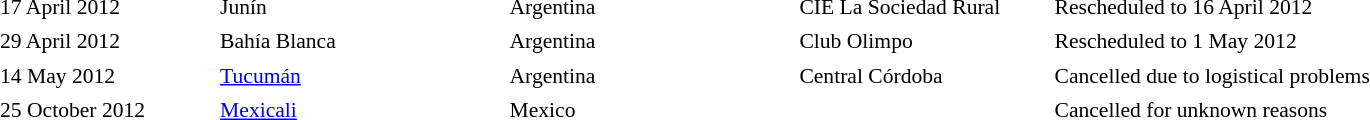<table cellpadding="2" style="border: 0px solid darkgray; font-size:90%">
<tr>
<th width="150"></th>
<th width="200"></th>
<th width="200"></th>
<th width="175"></th>
<th width="600"></th>
</tr>
<tr border="0">
<td>17 April 2012</td>
<td>Junín</td>
<td>Argentina</td>
<td>CIE La Sociedad Rural</td>
<td>Rescheduled to 16 April 2012</td>
</tr>
<tr>
<td>29 April 2012</td>
<td>Bahía Blanca</td>
<td>Argentina</td>
<td>Club Olimpo</td>
<td>Rescheduled to 1 May 2012</td>
</tr>
<tr>
<td>14 May 2012</td>
<td><a href='#'>Tucumán</a></td>
<td>Argentina</td>
<td>Central Córdoba</td>
<td>Cancelled due to logistical problems</td>
</tr>
<tr>
<td>25 October 2012</td>
<td><a href='#'>Mexicali</a></td>
<td>Mexico</td>
<td></td>
<td>Cancelled for unknown reasons</td>
</tr>
<tr>
</tr>
</table>
